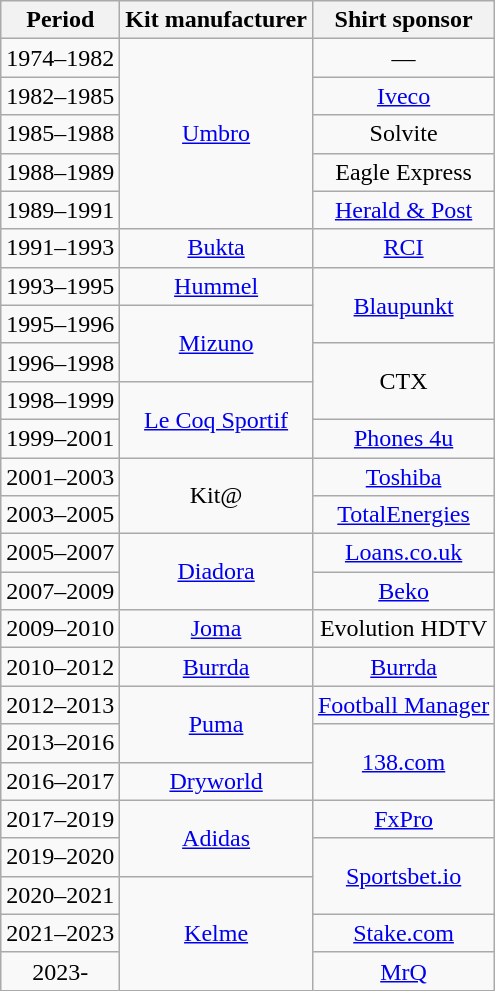<table class="wikitable sortable" style="text-align: center; font-size: 100%;">
<tr>
<th>Period</th>
<th>Kit manufacturer</th>
<th>Shirt sponsor</th>
</tr>
<tr>
<td>1974–1982</td>
<td rowspan=5><a href='#'>Umbro</a></td>
<td>—</td>
</tr>
<tr>
<td>1982–1985</td>
<td><a href='#'>Iveco</a></td>
</tr>
<tr>
<td>1985–1988</td>
<td>Solvite</td>
</tr>
<tr>
<td>1988–1989</td>
<td>Eagle Express</td>
</tr>
<tr>
<td>1989–1991</td>
<td><a href='#'>Herald & Post</a></td>
</tr>
<tr>
<td>1991–1993</td>
<td><a href='#'>Bukta</a></td>
<td><a href='#'>RCI</a></td>
</tr>
<tr>
<td>1993–1995</td>
<td><a href='#'>Hummel</a></td>
<td rowspan=2><a href='#'>Blaupunkt</a></td>
</tr>
<tr>
<td>1995–1996</td>
<td rowspan=2><a href='#'>Mizuno</a></td>
</tr>
<tr>
<td>1996–1998</td>
<td rowspan=2>CTX</td>
</tr>
<tr>
<td>1998–1999</td>
<td rowspan=2><a href='#'>Le Coq Sportif</a></td>
</tr>
<tr>
<td>1999–2001</td>
<td><a href='#'>Phones 4u</a></td>
</tr>
<tr>
<td>2001–2003</td>
<td rowspan=2>Kit@</td>
<td><a href='#'>Toshiba</a></td>
</tr>
<tr>
<td>2003–2005</td>
<td><a href='#'>TotalEnergies</a></td>
</tr>
<tr>
<td>2005–2007</td>
<td rowspan=2><a href='#'>Diadora</a></td>
<td><a href='#'>Loans.co.uk</a></td>
</tr>
<tr>
<td>2007–2009</td>
<td><a href='#'>Beko</a></td>
</tr>
<tr>
<td>2009–2010</td>
<td><a href='#'>Joma</a></td>
<td>Evolution HDTV</td>
</tr>
<tr>
<td>2010–2012</td>
<td><a href='#'>Burrda</a></td>
<td><a href='#'>Burrda</a></td>
</tr>
<tr>
<td>2012–2013</td>
<td rowspan=2><a href='#'>Puma</a></td>
<td><a href='#'>Football Manager</a></td>
</tr>
<tr>
<td>2013–2016</td>
<td rowspan=2><a href='#'>138.com</a></td>
</tr>
<tr>
<td>2016–2017</td>
<td><a href='#'>Dryworld</a></td>
</tr>
<tr>
<td>2017–2019</td>
<td rowspan="2"><a href='#'>Adidas</a></td>
<td><a href='#'>FxPro</a></td>
</tr>
<tr>
<td>2019–2020</td>
<td rowspan=2><a href='#'>Sportsbet.io</a></td>
</tr>
<tr>
<td>2020–2021</td>
<td rowspan=3><a href='#'>Kelme</a></td>
</tr>
<tr>
<td>2021–2023</td>
<td><a href='#'>Stake.com</a></td>
</tr>
<tr>
<td>2023-</td>
<td><a href='#'>MrQ</a></td>
</tr>
</table>
